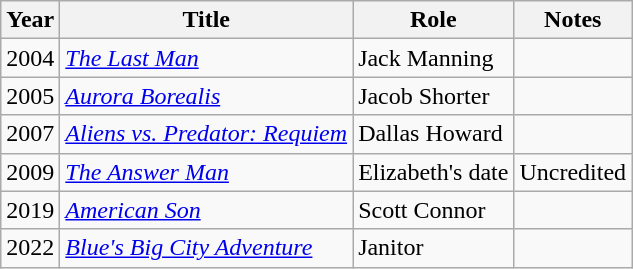<table class="wikitable sortable">
<tr>
<th>Year</th>
<th>Title</th>
<th>Role</th>
<th>Notes</th>
</tr>
<tr>
<td>2004</td>
<td><em><a href='#'>The Last Man</a></em></td>
<td>Jack Manning</td>
<td></td>
</tr>
<tr>
<td>2005</td>
<td><em><a href='#'>Aurora Borealis</a></em></td>
<td>Jacob Shorter</td>
<td></td>
</tr>
<tr>
<td>2007</td>
<td><em><a href='#'>Aliens vs. Predator: Requiem</a></em></td>
<td>Dallas Howard</td>
<td></td>
</tr>
<tr>
<td>2009</td>
<td><em><a href='#'>The Answer Man</a></em></td>
<td>Elizabeth's date</td>
<td>Uncredited</td>
</tr>
<tr>
<td>2019</td>
<td><em><a href='#'>American Son</a></em></td>
<td>Scott Connor</td>
<td></td>
</tr>
<tr>
<td>2022</td>
<td><em><a href='#'>Blue's Big City Adventure</a></em></td>
<td>Janitor</td>
<td></td>
</tr>
</table>
